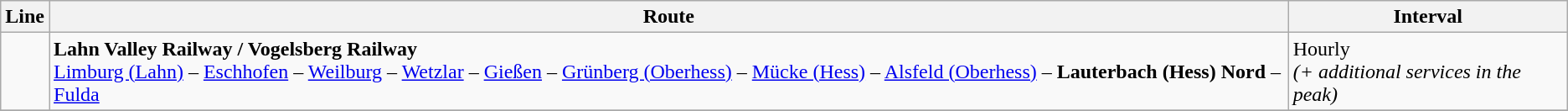<table class="wikitable">
<tr>
<th>Line</th>
<th>Route</th>
<th>Interval</th>
</tr>
<tr>
<td></td>
<td><strong>Lahn Valley Railway / Vogelsberg Railway</strong><br><a href='#'>Limburg (Lahn)</a> – <a href='#'>Eschhofen</a> – <a href='#'>Weilburg</a> – <a href='#'>Wetzlar</a> – <a href='#'>Gießen</a> – <a href='#'>Grünberg (Oberhess)</a> – <a href='#'>Mücke (Hess)</a> – <a href='#'>Alsfeld (Oberhess)</a>  – <strong>Lauterbach (Hess) Nord</strong> – <a href='#'>Fulda</a></td>
<td>Hourly<br> <em>(+ additional services in the peak)</em></td>
</tr>
<tr>
</tr>
</table>
